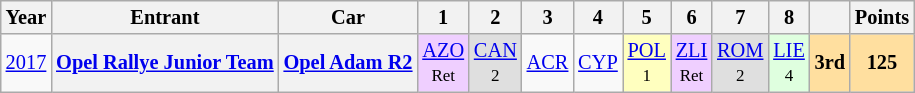<table class="wikitable" style="text-align:center; font-size:85%">
<tr>
<th>Year</th>
<th>Entrant</th>
<th>Car</th>
<th>1</th>
<th>2</th>
<th>3</th>
<th>4</th>
<th>5</th>
<th>6</th>
<th>7</th>
<th>8</th>
<th></th>
<th>Points</th>
</tr>
<tr>
<td><a href='#'>2017</a></td>
<th nowrap><a href='#'>Opel Rallye Junior Team</a></th>
<th nowrap><a href='#'>Opel Adam R2</a></th>
<td style="background:#EFCFFF;"><a href='#'>AZO</a><br><small>Ret</small></td>
<td style="background:#DFDFDF;"><a href='#'>CAN</a><br><small>2</small></td>
<td><a href='#'>ACR</a></td>
<td><a href='#'>CYP</a></td>
<td style="background:#FFFFBF;"><a href='#'>POL</a><br><small>1</small></td>
<td style="background:#EFCFFF;"><a href='#'>ZLI</a><br><small>Ret</small></td>
<td style="background:#DFDFDF;"><a href='#'>ROM</a><br><small>2</small></td>
<td style="background:#DFFFDF;"><a href='#'>LIE</a><br><small>4</small></td>
<th style="background:#FFDF9F;">3rd</th>
<th style="background:#FFDF9F;">125</th>
</tr>
</table>
